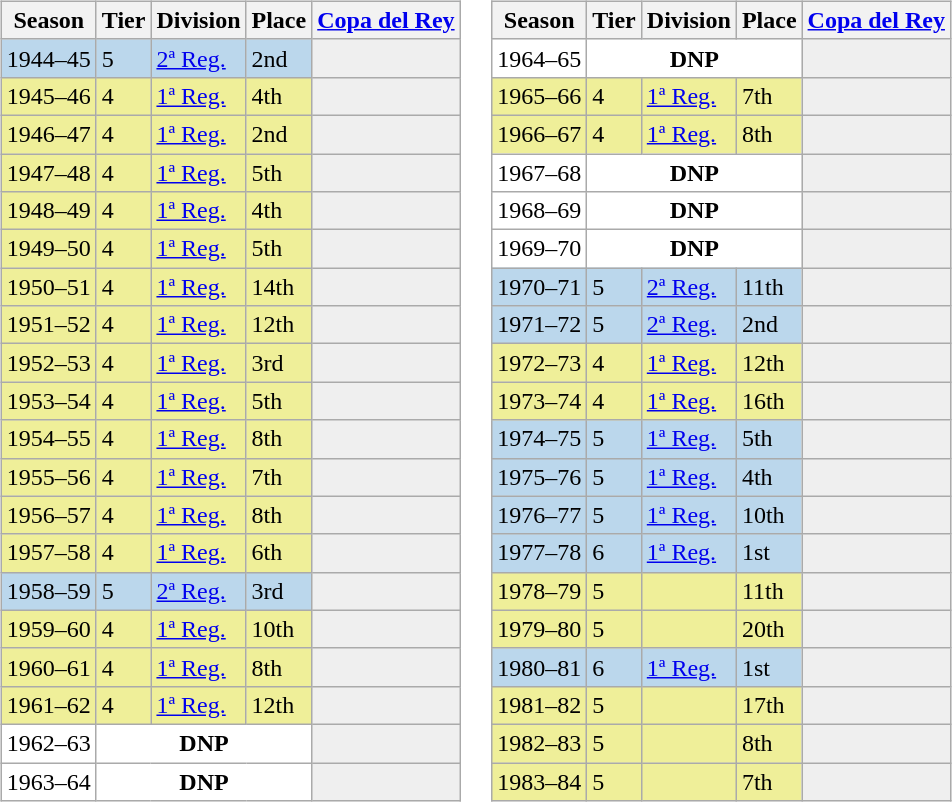<table>
<tr>
<td valign="top" width=0%><br><table class="wikitable">
<tr style="background:#f0f6fa;">
<th>Season</th>
<th>Tier</th>
<th>Division</th>
<th>Place</th>
<th><a href='#'>Copa del Rey</a></th>
</tr>
<tr>
<td style="background:#BBD7EC;">1944–45</td>
<td style="background:#BBD7EC;">5</td>
<td style="background:#BBD7EC;"><a href='#'>2ª Reg.</a></td>
<td style="background:#BBD7EC;">2nd</td>
<th style="background:#efefef;"></th>
</tr>
<tr>
<td style="background:#EFEF99;">1945–46</td>
<td style="background:#EFEF99;">4</td>
<td style="background:#EFEF99;"><a href='#'>1ª Reg.</a></td>
<td style="background:#EFEF99;">4th</td>
<td style="background:#efefef;"></td>
</tr>
<tr>
<td style="background:#EFEF99;">1946–47</td>
<td style="background:#EFEF99;">4</td>
<td style="background:#EFEF99;"><a href='#'>1ª Reg.</a></td>
<td style="background:#EFEF99;">2nd</td>
<td style="background:#efefef;"></td>
</tr>
<tr>
<td style="background:#EFEF99;">1947–48</td>
<td style="background:#EFEF99;">4</td>
<td style="background:#EFEF99;"><a href='#'>1ª Reg.</a></td>
<td style="background:#EFEF99;">5th</td>
<td style="background:#efefef;"></td>
</tr>
<tr>
<td style="background:#EFEF99;">1948–49</td>
<td style="background:#EFEF99;">4</td>
<td style="background:#EFEF99;"><a href='#'>1ª Reg.</a></td>
<td style="background:#EFEF99;">4th</td>
<td style="background:#efefef;"></td>
</tr>
<tr>
<td style="background:#EFEF99;">1949–50</td>
<td style="background:#EFEF99;">4</td>
<td style="background:#EFEF99;"><a href='#'>1ª Reg.</a></td>
<td style="background:#EFEF99;">5th</td>
<td style="background:#efefef;"></td>
</tr>
<tr>
<td style="background:#EFEF99;">1950–51</td>
<td style="background:#EFEF99;">4</td>
<td style="background:#EFEF99;"><a href='#'>1ª Reg.</a></td>
<td style="background:#EFEF99;">14th</td>
<td style="background:#efefef;"></td>
</tr>
<tr>
<td style="background:#EFEF99;">1951–52</td>
<td style="background:#EFEF99;">4</td>
<td style="background:#EFEF99;"><a href='#'>1ª Reg.</a></td>
<td style="background:#EFEF99;">12th</td>
<td style="background:#efefef;"></td>
</tr>
<tr>
<td style="background:#EFEF99;">1952–53</td>
<td style="background:#EFEF99;">4</td>
<td style="background:#EFEF99;"><a href='#'>1ª Reg.</a></td>
<td style="background:#EFEF99;">3rd</td>
<td style="background:#efefef;"></td>
</tr>
<tr>
<td style="background:#EFEF99;">1953–54</td>
<td style="background:#EFEF99;">4</td>
<td style="background:#EFEF99;"><a href='#'>1ª Reg.</a></td>
<td style="background:#EFEF99;">5th</td>
<td style="background:#efefef;"></td>
</tr>
<tr>
<td style="background:#EFEF99;">1954–55</td>
<td style="background:#EFEF99;">4</td>
<td style="background:#EFEF99;"><a href='#'>1ª Reg.</a></td>
<td style="background:#EFEF99;">8th</td>
<td style="background:#efefef;"></td>
</tr>
<tr>
<td style="background:#EFEF99;">1955–56</td>
<td style="background:#EFEF99;">4</td>
<td style="background:#EFEF99;"><a href='#'>1ª Reg.</a></td>
<td style="background:#EFEF99;">7th</td>
<td style="background:#efefef;"></td>
</tr>
<tr>
<td style="background:#EFEF99;">1956–57</td>
<td style="background:#EFEF99;">4</td>
<td style="background:#EFEF99;"><a href='#'>1ª Reg.</a></td>
<td style="background:#EFEF99;">8th</td>
<td style="background:#efefef;"></td>
</tr>
<tr>
<td style="background:#EFEF99;">1957–58</td>
<td style="background:#EFEF99;">4</td>
<td style="background:#EFEF99;"><a href='#'>1ª Reg.</a></td>
<td style="background:#EFEF99;">6th</td>
<td style="background:#efefef;"></td>
</tr>
<tr>
<td style="background:#BBD7EC;">1958–59</td>
<td style="background:#BBD7EC;">5</td>
<td style="background:#BBD7EC;"><a href='#'>2ª Reg.</a></td>
<td style="background:#BBD7EC;">3rd</td>
<th style="background:#efefef;"></th>
</tr>
<tr>
<td style="background:#EFEF99;">1959–60</td>
<td style="background:#EFEF99;">4</td>
<td style="background:#EFEF99;"><a href='#'>1ª Reg.</a></td>
<td style="background:#EFEF99;">10th</td>
<td style="background:#efefef;"></td>
</tr>
<tr>
<td style="background:#EFEF99;">1960–61</td>
<td style="background:#EFEF99;">4</td>
<td style="background:#EFEF99;"><a href='#'>1ª Reg.</a></td>
<td style="background:#EFEF99;">8th</td>
<td style="background:#efefef;"></td>
</tr>
<tr>
<td style="background:#EFEF99;">1961–62</td>
<td style="background:#EFEF99;">4</td>
<td style="background:#EFEF99;"><a href='#'>1ª Reg.</a></td>
<td style="background:#EFEF99;">12th</td>
<td style="background:#efefef;"></td>
</tr>
<tr>
<td style="background:#FFFFFF;">1962–63</td>
<th style="background:#FFFFFF;" colspan="3">DNP</th>
<th style="background:#efefef;"></th>
</tr>
<tr>
<td style="background:#FFFFFF;">1963–64</td>
<th style="background:#FFFFFF;" colspan="3">DNP</th>
<th style="background:#efefef;"></th>
</tr>
</table>
</td>
<td valign="top" width=0%><br><table class="wikitable">
<tr style="background:#f0f6fa;">
<th>Season</th>
<th>Tier</th>
<th>Division</th>
<th>Place</th>
<th><a href='#'>Copa del Rey</a></th>
</tr>
<tr>
<td style="background:#FFFFFF;">1964–65</td>
<th style="background:#FFFFFF;" colspan="3">DNP</th>
<th style="background:#efefef;"></th>
</tr>
<tr>
<td style="background:#EFEF99;">1965–66</td>
<td style="background:#EFEF99;">4</td>
<td style="background:#EFEF99;"><a href='#'>1ª Reg.</a></td>
<td style="background:#EFEF99;">7th</td>
<td style="background:#efefef;"></td>
</tr>
<tr>
<td style="background:#EFEF99;">1966–67</td>
<td style="background:#EFEF99;">4</td>
<td style="background:#EFEF99;"><a href='#'>1ª Reg.</a></td>
<td style="background:#EFEF99;">8th</td>
<td style="background:#efefef;"></td>
</tr>
<tr>
<td style="background:#FFFFFF;">1967–68</td>
<th style="background:#FFFFFF;" colspan="3">DNP</th>
<th style="background:#efefef;"></th>
</tr>
<tr>
<td style="background:#FFFFFF;">1968–69</td>
<th style="background:#FFFFFF;" colspan="3">DNP</th>
<th style="background:#efefef;"></th>
</tr>
<tr>
<td style="background:#FFFFFF;">1969–70</td>
<th style="background:#FFFFFF;" colspan="3">DNP</th>
<th style="background:#efefef;"></th>
</tr>
<tr>
<td style="background:#BBD7EC;">1970–71</td>
<td style="background:#BBD7EC;">5</td>
<td style="background:#BBD7EC;"><a href='#'>2ª Reg.</a></td>
<td style="background:#BBD7EC;">11th</td>
<th style="background:#efefef;"></th>
</tr>
<tr>
<td style="background:#BBD7EC;">1971–72</td>
<td style="background:#BBD7EC;">5</td>
<td style="background:#BBD7EC;"><a href='#'>2ª Reg.</a></td>
<td style="background:#BBD7EC;">2nd</td>
<th style="background:#efefef;"></th>
</tr>
<tr>
<td style="background:#EFEF99;">1972–73</td>
<td style="background:#EFEF99;">4</td>
<td style="background:#EFEF99;"><a href='#'>1ª Reg.</a></td>
<td style="background:#EFEF99;">12th</td>
<td style="background:#efefef;"></td>
</tr>
<tr>
<td style="background:#EFEF99;">1973–74</td>
<td style="background:#EFEF99;">4</td>
<td style="background:#EFEF99;"><a href='#'>1ª Reg.</a></td>
<td style="background:#EFEF99;">16th</td>
<td style="background:#efefef;"></td>
</tr>
<tr>
<td style="background:#BBD7EC;">1974–75</td>
<td style="background:#BBD7EC;">5</td>
<td style="background:#BBD7EC;"><a href='#'>1ª Reg.</a></td>
<td style="background:#BBD7EC;">5th</td>
<th style="background:#efefef;"></th>
</tr>
<tr>
<td style="background:#BBD7EC;">1975–76</td>
<td style="background:#BBD7EC;">5</td>
<td style="background:#BBD7EC;"><a href='#'>1ª Reg.</a></td>
<td style="background:#BBD7EC;">4th</td>
<th style="background:#efefef;"></th>
</tr>
<tr>
<td style="background:#BBD7EC;">1976–77</td>
<td style="background:#BBD7EC;">5</td>
<td style="background:#BBD7EC;"><a href='#'>1ª Reg.</a></td>
<td style="background:#BBD7EC;">10th</td>
<th style="background:#efefef;"></th>
</tr>
<tr>
<td style="background:#BBD7EC;">1977–78</td>
<td style="background:#BBD7EC;">6</td>
<td style="background:#BBD7EC;"><a href='#'>1ª Reg.</a></td>
<td style="background:#BBD7EC;">1st</td>
<th style="background:#efefef;"></th>
</tr>
<tr>
<td style="background:#EFEF99;">1978–79</td>
<td style="background:#EFEF99;">5</td>
<td style="background:#EFEF99;"></td>
<td style="background:#EFEF99;">11th</td>
<td style="background:#efefef;"></td>
</tr>
<tr>
<td style="background:#EFEF99;">1979–80</td>
<td style="background:#EFEF99;">5</td>
<td style="background:#EFEF99;"></td>
<td style="background:#EFEF99;">20th</td>
<td style="background:#efefef;"></td>
</tr>
<tr>
<td style="background:#BBD7EC;">1980–81</td>
<td style="background:#BBD7EC;">6</td>
<td style="background:#BBD7EC;"><a href='#'>1ª Reg.</a></td>
<td style="background:#BBD7EC;">1st</td>
<th style="background:#efefef;"></th>
</tr>
<tr>
<td style="background:#EFEF99;">1981–82</td>
<td style="background:#EFEF99;">5</td>
<td style="background:#EFEF99;"></td>
<td style="background:#EFEF99;">17th</td>
<td style="background:#efefef;"></td>
</tr>
<tr>
<td style="background:#EFEF99;">1982–83</td>
<td style="background:#EFEF99;">5</td>
<td style="background:#EFEF99;"></td>
<td style="background:#EFEF99;">8th</td>
<td style="background:#efefef;"></td>
</tr>
<tr>
<td style="background:#EFEF99;">1983–84</td>
<td style="background:#EFEF99;">5</td>
<td style="background:#EFEF99;"></td>
<td style="background:#EFEF99;">7th</td>
<td style="background:#efefef;"></td>
</tr>
</table>
</td>
</tr>
</table>
